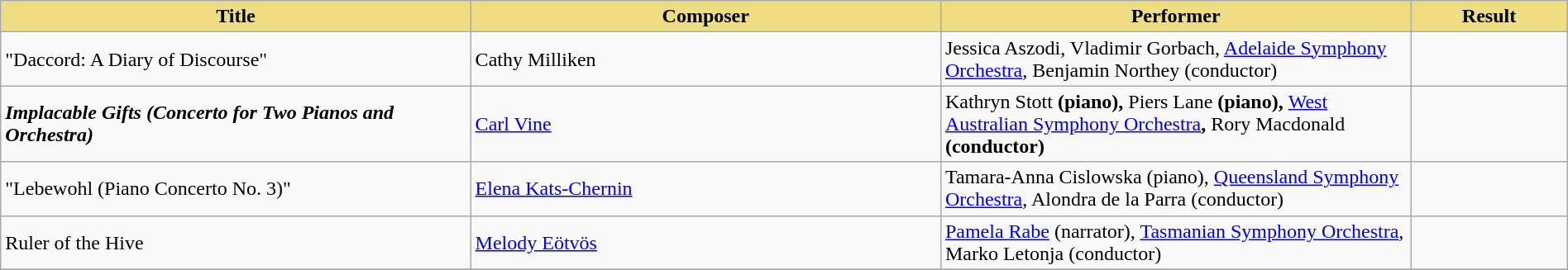<table class="wikitable" width=100%>
<tr>
<th style="width:30%;background:#EEDD82;">Title</th>
<th style="width:30%;background:#EEDD82;">Composer</th>
<th style="width:30%;background:#EEDD82;">Performer</th>
<th style="width:10%;background:#EEDD82;">Result<br></th>
</tr>
<tr>
<td>"Daccord: A Diary of Discourse"</td>
<td>Cathy Milliken</td>
<td>Jessica Aszodi, Vladimir Gorbach, <a href='#'>Adelaide Symphony Orchestra</a>, Benjamin Northey (conductor)</td>
<td></td>
</tr>
<tr>
<td><strong><em>Implacable Gifts<em> (Concerto for Two Pianos and Orchestra)<strong></td>
<td></strong><a href='#'>Carl Vine</a><strong></td>
<td></strong>Kathryn Stott<strong> (piano), </strong>Piers Lane<strong> (piano), </strong><a href='#'>West Australian Symphony Orchestra</a><strong>, </strong>Rory Macdonald<strong> (conductor)</td>
<td></td>
</tr>
<tr>
<td>"Lebewohl (Piano Concerto No. 3)"</td>
<td><a href='#'>Elena Kats-Chernin </a></td>
<td>Tamara-Anna Cislowska (piano), <a href='#'>Queensland Symphony Orchestra</a>, Alondra de la Parra (conductor)</td>
<td></td>
</tr>
<tr>
<td></em>Ruler of the Hive<em></td>
<td><a href='#'>Melody Eötvös</a></td>
<td><a href='#'>Pamela Rabe</a> (narrator), <a href='#'>Tasmanian Symphony Orchestra</a>, Marko Letonja (conductor)</td>
<td></td>
</tr>
<tr>
</tr>
</table>
